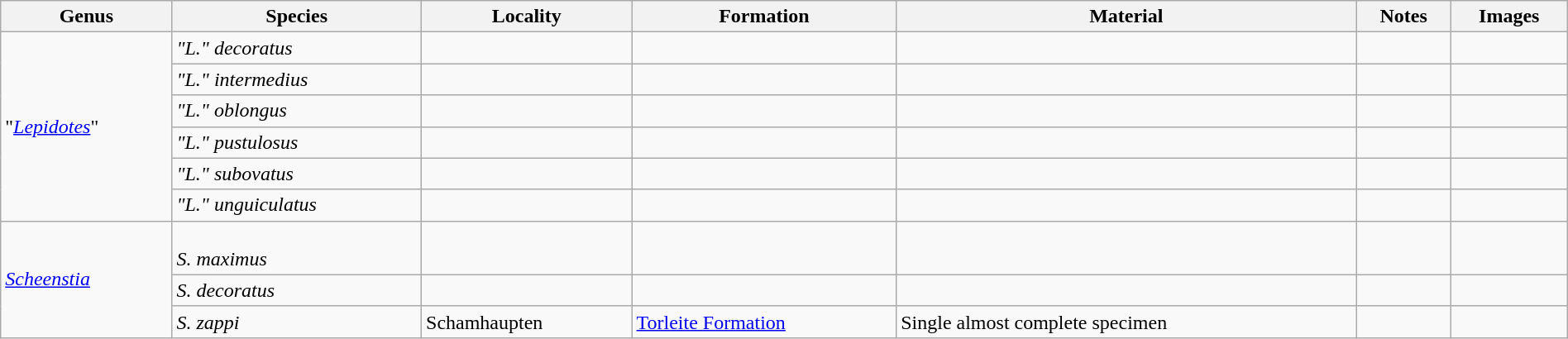<table class="wikitable" align="center" width="100%">
<tr>
<th>Genus</th>
<th>Species</th>
<th>Locality</th>
<th>Formation</th>
<th>Material</th>
<th>Notes</th>
<th>Images</th>
</tr>
<tr>
<td rowspan="6">"<em><a href='#'>Lepidotes</a></em>"</td>
<td><em>"L." decoratus</em></td>
<td></td>
<td></td>
<td></td>
<td></td>
<td></td>
</tr>
<tr>
<td><em>"L." intermedius</em></td>
<td></td>
<td></td>
<td></td>
<td></td>
<td></td>
</tr>
<tr>
<td><em>"L." oblongus</em></td>
<td></td>
<td></td>
<td></td>
<td></td>
<td></td>
</tr>
<tr>
<td><em>"L." pustulosus</em></td>
<td></td>
<td></td>
<td></td>
<td></td>
<td></td>
</tr>
<tr>
<td><em>"L." subovatus</em></td>
<td></td>
<td></td>
<td></td>
<td></td>
<td></td>
</tr>
<tr>
<td><em>"L." unguiculatus</em></td>
<td></td>
<td></td>
<td></td>
<td></td>
<td></td>
</tr>
<tr>
<td rowspan="3"><em><a href='#'>Scheenstia</a></em></td>
<td><br><em>S. maximus</em></td>
<td></td>
<td></td>
<td></td>
<td></td>
<td></td>
</tr>
<tr>
<td><em>S. decoratus</em></td>
<td></td>
<td></td>
<td></td>
<td></td>
<td></td>
</tr>
<tr>
<td><em>S. zappi</em></td>
<td>Schamhaupten</td>
<td><a href='#'>Torleite Formation</a></td>
<td>Single almost complete specimen</td>
<td></td>
<td></td>
</tr>
</table>
